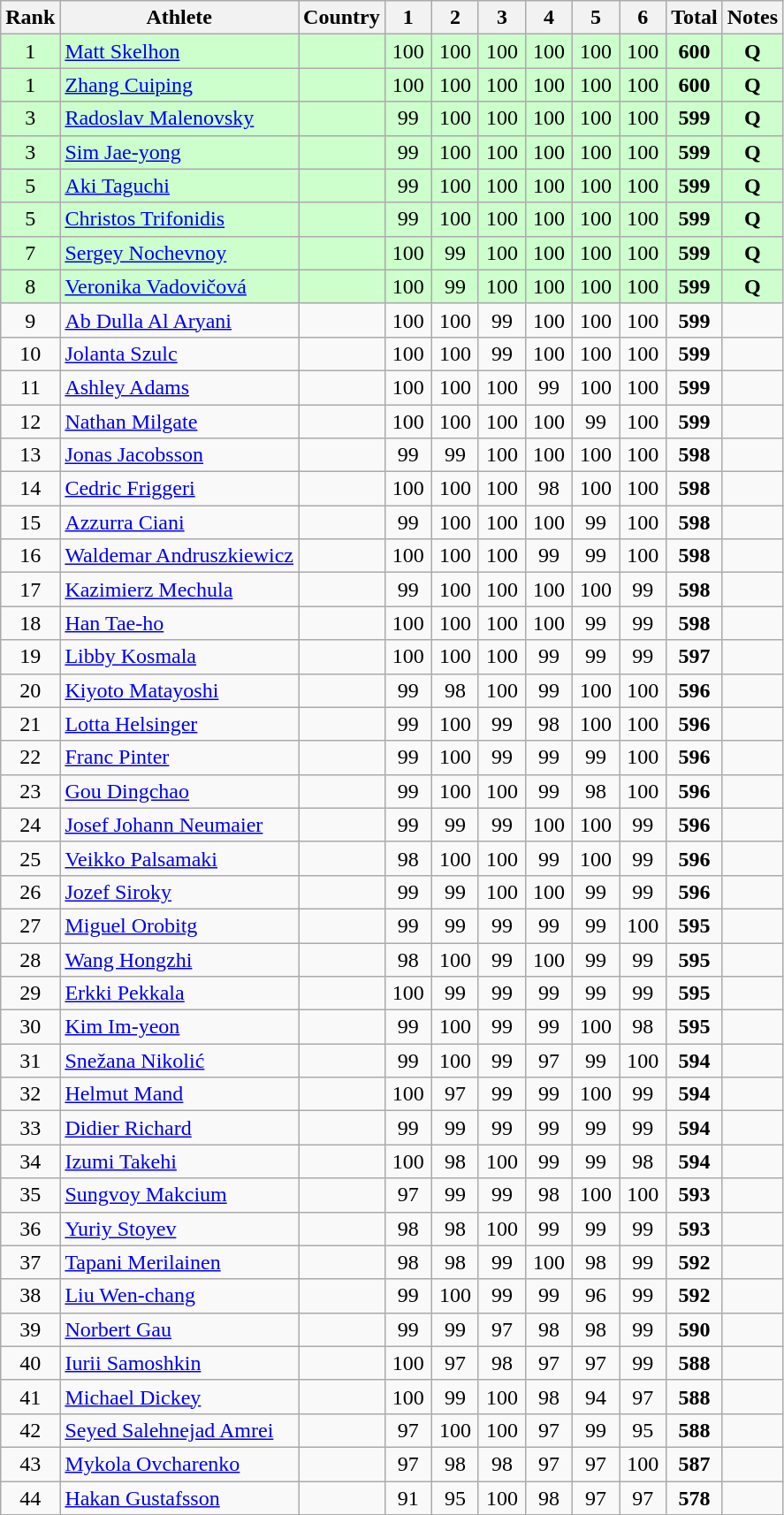<table class="wikitable sortable" style="text-align:center">
<tr>
<th>Rank</th>
<th>Athlete</th>
<th>Country</th>
<th style="width: 28px">1</th>
<th style="width: 28px">2</th>
<th style="width: 28px">3</th>
<th style="width: 28px">4</th>
<th style="width: 28px">5</th>
<th style="width: 28px">6</th>
<th>Total</th>
<th class="unsortable">Notes</th>
</tr>
<tr bgcolor=#ccffcc>
<td>1</td>
<td align="left"><a href='#'>Matt Skelhon</a></td>
<td align="left"></td>
<td align="center">100</td>
<td align="center">100</td>
<td align="center">100</td>
<td align="center">100</td>
<td align="center">100</td>
<td align="center">100</td>
<td align="center"><strong>600</strong></td>
<td align="center"><strong>Q</strong></td>
</tr>
<tr bgcolor=#ccffcc>
<td>1</td>
<td align="left"><a href='#'>Zhang Cuiping</a></td>
<td align="left"></td>
<td align="center">100</td>
<td align="center">100</td>
<td align="center">100</td>
<td align="center">100</td>
<td align="center">100</td>
<td align="center">100</td>
<td align="center"><strong>600</strong></td>
<td align="center"><strong>Q</strong></td>
</tr>
<tr bgcolor=#ccffcc>
<td>3</td>
<td align="left"><a href='#'>Radoslav Malenovsky</a></td>
<td align="left"></td>
<td align="center">99</td>
<td align="center">100</td>
<td align="center">100</td>
<td align="center">100</td>
<td align="center">100</td>
<td align="center">100</td>
<td align="center"><strong>599</strong></td>
<td align="center"><strong>Q</strong></td>
</tr>
<tr bgcolor=#ccffcc>
<td>3</td>
<td align="left"><a href='#'>Sim Jae-yong</a></td>
<td align="left"></td>
<td align="center">99</td>
<td align="center">100</td>
<td align="center">100</td>
<td align="center">100</td>
<td align="center">100</td>
<td align="center">100</td>
<td align="center"><strong>599</strong></td>
<td align="center"><strong>Q</strong></td>
</tr>
<tr bgcolor=#ccffcc>
<td>5</td>
<td align="left"><a href='#'>Aki Taguchi</a></td>
<td align="left"></td>
<td align="center">99</td>
<td align="center">100</td>
<td align="center">100</td>
<td align="center">100</td>
<td align="center">100</td>
<td align="center">100</td>
<td align="center"><strong>599</strong></td>
<td align="center"><strong>Q</strong></td>
</tr>
<tr bgcolor=#ccffcc>
<td>5</td>
<td align="left"><a href='#'>Christos Trifonidis</a></td>
<td align="left"></td>
<td align="center">99</td>
<td align="center">100</td>
<td align="center">100</td>
<td align="center">100</td>
<td align="center">100</td>
<td align="center">100</td>
<td align="center"><strong>599</strong></td>
<td align="center"><strong>Q</strong></td>
</tr>
<tr bgcolor=#ccffcc>
<td>7</td>
<td align="left"><a href='#'>Sergey Nochevnoy</a></td>
<td align="left"></td>
<td align="center">100</td>
<td align="center">99</td>
<td align="center">100</td>
<td align="center">100</td>
<td align="center">100</td>
<td align="center">100</td>
<td align="center"><strong>599</strong></td>
<td align="center"><strong>Q</strong></td>
</tr>
<tr bgcolor=#ccffcc>
<td>8</td>
<td align="left"><a href='#'>Veronika Vadovičová</a></td>
<td align="left"></td>
<td align="center">100</td>
<td align="center">99</td>
<td align="center">100</td>
<td align="center">100</td>
<td align="center">100</td>
<td align="center">100</td>
<td align="center"><strong>599</strong></td>
<td align="center"><strong>Q</strong></td>
</tr>
<tr>
<td>9</td>
<td align="left"><a href='#'>Ab Dulla Al Aryani</a></td>
<td align="left"></td>
<td align="center">100</td>
<td align="center">100</td>
<td align="center">99</td>
<td align="center">100</td>
<td align="center">100</td>
<td align="center">100</td>
<td align="center"><strong>599</strong></td>
<td></td>
</tr>
<tr>
<td>10</td>
<td align="left"><a href='#'>Jolanta Szulc</a></td>
<td align="left"></td>
<td align="center">100</td>
<td align="center">100</td>
<td align="center">99</td>
<td align="center">100</td>
<td align="center">100</td>
<td align="center">100</td>
<td align="center"><strong>599</strong></td>
<td></td>
</tr>
<tr>
<td>11</td>
<td align="left"><a href='#'>Ashley Adams</a></td>
<td align="left"></td>
<td align="center">100</td>
<td align="center">100</td>
<td align="center">100</td>
<td align="center">99</td>
<td align="center">100</td>
<td align="center">100</td>
<td align="center"><strong>599</strong></td>
<td></td>
</tr>
<tr>
<td>12</td>
<td align="left"><a href='#'>Nathan Milgate</a></td>
<td align="left"></td>
<td align="center">100</td>
<td align="center">100</td>
<td align="center">100</td>
<td align="center">100</td>
<td align="center">99</td>
<td align="center">100</td>
<td align="center"><strong>599</strong></td>
<td></td>
</tr>
<tr>
<td>13</td>
<td align="left"><a href='#'>Jonas Jacobsson</a></td>
<td align="left"></td>
<td align="center">99</td>
<td align="center">99</td>
<td align="center">100</td>
<td align="center">100</td>
<td align="center">100</td>
<td align="center">100</td>
<td align="center"><strong>598</strong></td>
<td></td>
</tr>
<tr>
<td>14</td>
<td align="left"><a href='#'>Cedric Friggeri</a></td>
<td align="left"></td>
<td align="center">100</td>
<td align="center">100</td>
<td align="center">100</td>
<td align="center">98</td>
<td align="center">100</td>
<td align="center">100</td>
<td align="center"><strong>598</strong></td>
<td></td>
</tr>
<tr>
<td>15</td>
<td align="left"><a href='#'>Azzurra Ciani</a></td>
<td align="left"></td>
<td align="center">99</td>
<td align="center">100</td>
<td align="center">100</td>
<td align="center">100</td>
<td align="center">99</td>
<td align="center">100</td>
<td align="center"><strong>598</strong></td>
<td></td>
</tr>
<tr>
<td>16</td>
<td align="left"><a href='#'>Waldemar Andruszkiewicz</a></td>
<td align="left"></td>
<td align="center">100</td>
<td align="center">100</td>
<td align="center">100</td>
<td align="center">99</td>
<td align="center">99</td>
<td align="center">100</td>
<td align="center"><strong>598</strong></td>
<td></td>
</tr>
<tr>
<td>17</td>
<td align="left"><a href='#'>Kazimierz Mechula</a></td>
<td align="left"></td>
<td align="center">99</td>
<td align="center">100</td>
<td align="center">100</td>
<td align="center">100</td>
<td align="center">100</td>
<td align="center">99</td>
<td align="center"><strong>598</strong></td>
<td></td>
</tr>
<tr>
<td>18</td>
<td align="left"><a href='#'>Han Tae-ho</a></td>
<td align="left"></td>
<td align="center">100</td>
<td align="center">100</td>
<td align="center">100</td>
<td align="center">100</td>
<td align="center">99</td>
<td align="center">99</td>
<td align="center"><strong>598</strong></td>
<td></td>
</tr>
<tr>
<td>19</td>
<td align="left"><a href='#'>Libby Kosmala</a></td>
<td align="left"></td>
<td align="center">100</td>
<td align="center">100</td>
<td align="center">100</td>
<td align="center">99</td>
<td align="center">99</td>
<td align="center">99</td>
<td align="center"><strong>597</strong></td>
<td></td>
</tr>
<tr>
<td>20</td>
<td align="left"><a href='#'>Kiyoto Matayoshi</a></td>
<td align="left"></td>
<td align="center">99</td>
<td align="center">98</td>
<td align="center">100</td>
<td align="center">99</td>
<td align="center">100</td>
<td align="center">100</td>
<td align="center"><strong>596</strong></td>
<td></td>
</tr>
<tr>
<td>21</td>
<td align="left"><a href='#'>Lotta Helsinger</a></td>
<td align="left"></td>
<td align="center">99</td>
<td align="center">100</td>
<td align="center">99</td>
<td align="center">98</td>
<td align="center">100</td>
<td align="center">100</td>
<td align="center"><strong>596</strong></td>
<td></td>
</tr>
<tr>
<td>22</td>
<td align="left"><a href='#'>Franc Pinter</a></td>
<td align="left"></td>
<td align="center">99</td>
<td align="center">100</td>
<td align="center">99</td>
<td align="center">99</td>
<td align="center">99</td>
<td align="center">100</td>
<td align="center"><strong>596</strong></td>
<td></td>
</tr>
<tr>
<td>23</td>
<td align="left"><a href='#'>Gou Dingchao</a></td>
<td align="left"></td>
<td align="center">99</td>
<td align="center">100</td>
<td align="center">100</td>
<td align="center">99</td>
<td align="center">98</td>
<td align="center">100</td>
<td align="center"><strong>596</strong></td>
<td></td>
</tr>
<tr>
<td>24</td>
<td align="left"><a href='#'>Josef Johann Neumaier</a></td>
<td align="left"></td>
<td align="center">99</td>
<td align="center">99</td>
<td align="center">99</td>
<td align="center">100</td>
<td align="center">100</td>
<td align="center">99</td>
<td align="center"><strong>596</strong></td>
<td></td>
</tr>
<tr>
<td>25</td>
<td align="left"><a href='#'>Veikko Palsamaki</a></td>
<td align="left"></td>
<td align="center">98</td>
<td align="center">100</td>
<td align="center">100</td>
<td align="center">99</td>
<td align="center">100</td>
<td align="center">99</td>
<td align="center"><strong>596</strong></td>
<td></td>
</tr>
<tr>
<td>26</td>
<td align="left"><a href='#'>Jozef Siroky</a></td>
<td align="left"></td>
<td align="center">99</td>
<td align="center">99</td>
<td align="center">100</td>
<td align="center">100</td>
<td align="center">99</td>
<td align="center">99</td>
<td align="center"><strong>596</strong></td>
<td></td>
</tr>
<tr>
<td>27</td>
<td align="left"><a href='#'>Miguel Orobitg</a></td>
<td align="left"></td>
<td align="center">99</td>
<td align="center">99</td>
<td align="center">99</td>
<td align="center">99</td>
<td align="center">99</td>
<td align="center">100</td>
<td align="center"><strong>595</strong></td>
<td></td>
</tr>
<tr>
<td>28</td>
<td align="left"><a href='#'>Wang Hongzhi</a></td>
<td align="left"></td>
<td align="center">98</td>
<td align="center">100</td>
<td align="center">99</td>
<td align="center">100</td>
<td align="center">99</td>
<td align="center">99</td>
<td align="center"><strong>595</strong></td>
<td></td>
</tr>
<tr>
<td>29</td>
<td align="left"><a href='#'>Erkki Pekkala</a></td>
<td align="left"></td>
<td align="center">100</td>
<td align="center">99</td>
<td align="center">99</td>
<td align="center">99</td>
<td align="center">99</td>
<td align="center">99</td>
<td align="center"><strong>595</strong></td>
<td></td>
</tr>
<tr>
<td>30</td>
<td align="left"><a href='#'>Kim Im-yeon</a></td>
<td align="left"></td>
<td align="center">99</td>
<td align="center">100</td>
<td align="center">99</td>
<td align="center">99</td>
<td align="center">100</td>
<td align="center">98</td>
<td align="center"><strong>595</strong></td>
<td></td>
</tr>
<tr>
<td>31</td>
<td align="left"><a href='#'>Snežana Nikolić</a></td>
<td align="left"></td>
<td align="center">99</td>
<td align="center">100</td>
<td align="center">99</td>
<td align="center">97</td>
<td align="center">99</td>
<td align="center">100</td>
<td align="center"><strong>594</strong></td>
<td></td>
</tr>
<tr>
<td>32</td>
<td align="left"><a href='#'>Helmut Mand</a></td>
<td align="left"></td>
<td align="center">100</td>
<td align="center">97</td>
<td align="center">99</td>
<td align="center">99</td>
<td align="center">100</td>
<td align="center">99</td>
<td align="center"><strong>594</strong></td>
<td></td>
</tr>
<tr>
<td>33</td>
<td align="left"><a href='#'>Didier Richard</a></td>
<td align="left"></td>
<td align="center">99</td>
<td align="center">99</td>
<td align="center">99</td>
<td align="center">99</td>
<td align="center">99</td>
<td align="center">99</td>
<td align="center"><strong>594</strong></td>
<td></td>
</tr>
<tr>
<td>34</td>
<td align="left"><a href='#'>Izumi Takehi</a></td>
<td align="left"></td>
<td align="center">100</td>
<td align="center">98</td>
<td align="center">100</td>
<td align="center">99</td>
<td align="center">99</td>
<td align="center">98</td>
<td align="center"><strong>594</strong></td>
<td></td>
</tr>
<tr>
<td>35</td>
<td align="left"><a href='#'>Sungvoy Makcium</a></td>
<td align="left"></td>
<td align="center">97</td>
<td align="center">99</td>
<td align="center">99</td>
<td align="center">98</td>
<td align="center">100</td>
<td align="center">100</td>
<td align="center"><strong>593</strong></td>
<td></td>
</tr>
<tr>
<td>36</td>
<td align="left"><a href='#'>Yuriy Stoyev</a></td>
<td align="left"></td>
<td align="center">98</td>
<td align="center">98</td>
<td align="center">100</td>
<td align="center">99</td>
<td align="center">99</td>
<td align="center">99</td>
<td align="center"><strong>593</strong></td>
<td></td>
</tr>
<tr>
<td>37</td>
<td align="left"><a href='#'>Tapani Merilainen</a></td>
<td align="left"></td>
<td align="center">98</td>
<td align="center">98</td>
<td align="center">99</td>
<td align="center">100</td>
<td align="center">98</td>
<td align="center">99</td>
<td align="center"><strong>592</strong></td>
<td></td>
</tr>
<tr>
<td>38</td>
<td align="left"><a href='#'>Liu Wen-chang</a></td>
<td align="left"></td>
<td align="center">99</td>
<td align="center">100</td>
<td align="center">99</td>
<td align="center">99</td>
<td align="center">96</td>
<td align="center">99</td>
<td align="center"><strong>592</strong></td>
<td></td>
</tr>
<tr>
<td>39</td>
<td align="left"><a href='#'>Norbert Gau</a></td>
<td align="left"></td>
<td align="center">99</td>
<td align="center">99</td>
<td align="center">97</td>
<td align="center">98</td>
<td align="center">98</td>
<td align="center">99</td>
<td align="center"><strong>590</strong></td>
<td></td>
</tr>
<tr>
<td>40</td>
<td align="left"><a href='#'>Iurii Samoshkin</a></td>
<td align="left"></td>
<td align="center">100</td>
<td align="center">97</td>
<td align="center">98</td>
<td align="center">97</td>
<td align="center">97</td>
<td align="center">99</td>
<td align="center"><strong>588</strong></td>
<td></td>
</tr>
<tr>
<td>41</td>
<td align="left"><a href='#'>Michael Dickey</a></td>
<td align="left"></td>
<td align="center">100</td>
<td align="center">99</td>
<td align="center">100</td>
<td align="center">98</td>
<td align="center">94</td>
<td align="center">97</td>
<td align="center"><strong>588</strong></td>
<td></td>
</tr>
<tr>
<td>42</td>
<td align="left"><a href='#'>Seyed Salehnejad Amrei</a></td>
<td align="left"></td>
<td align="center">97</td>
<td align="center">100</td>
<td align="center">100</td>
<td align="center">97</td>
<td align="center">99</td>
<td align="center">95</td>
<td align="center"><strong>588</strong></td>
<td></td>
</tr>
<tr>
<td>43</td>
<td align="left"><a href='#'>Mykola Ovcharenko</a></td>
<td align="left"></td>
<td align="center">97</td>
<td align="center">98</td>
<td align="center">98</td>
<td align="center">97</td>
<td align="center">97</td>
<td align="center">100</td>
<td align="center"><strong>587</strong></td>
<td></td>
</tr>
<tr>
<td>44</td>
<td align="left"><a href='#'>Hakan Gustafsson</a></td>
<td align="left"></td>
<td align="center">91</td>
<td align="center">95</td>
<td align="center">100</td>
<td align="center">98</td>
<td align="center">97</td>
<td align="center">97</td>
<td align="center"><strong>578</strong></td>
<td></td>
</tr>
</table>
